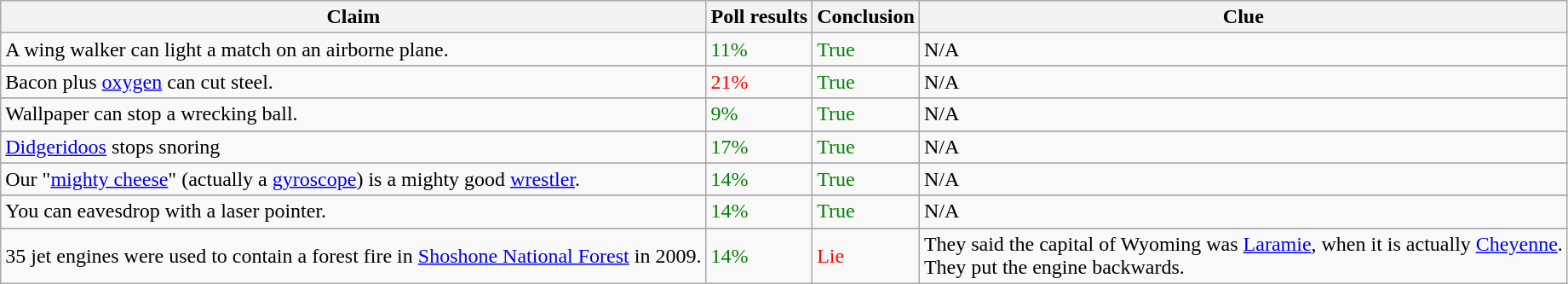<table class="wikitable">
<tr>
<th>Claim</th>
<th>Poll results</th>
<th>Conclusion</th>
<th>Clue</th>
</tr>
<tr>
<td>A wing walker can light a match on an airborne plane.</td>
<td style="color:green">11%</td>
<td style="color:green">True</td>
<td>N/A</td>
</tr>
<tr>
</tr>
<tr>
<td>Bacon plus <a href='#'>oxygen</a> can cut steel.</td>
<td style="color:red">21%</td>
<td style="color:green">True</td>
<td>N/A</td>
</tr>
<tr>
</tr>
<tr>
<td>Wallpaper can stop a wrecking ball.</td>
<td style="color:green">9%</td>
<td style="color:green">True</td>
<td>N/A</td>
</tr>
<tr>
</tr>
<tr>
<td><a href='#'>Didgeridoos</a> stops snoring</td>
<td style="color:green">17%</td>
<td style="color:green">True</td>
<td>N/A</td>
</tr>
<tr>
</tr>
<tr>
<td>Our "<a href='#'>mighty cheese</a>" (actually a <a href='#'>gyroscope</a>) is a mighty good <a href='#'>wrestler</a>.</td>
<td style="color:green">14%</td>
<td style="color:green">True</td>
<td>N/A</td>
</tr>
<tr>
</tr>
<tr>
<td>You can eavesdrop with a laser pointer.</td>
<td style="color:green">14%</td>
<td style="color:green">True</td>
<td>N/A</td>
</tr>
<tr>
</tr>
<tr>
<td>35 jet engines were used to contain a forest fire in <a href='#'>Shoshone National Forest</a> in 2009.</td>
<td style="color:green">14%</td>
<td style="color:red">Lie</td>
<td>They said the capital of Wyoming was <a href='#'>Laramie</a>, when it is actually <a href='#'>Cheyenne</a>.<br>They put the engine backwards.</td>
</tr>
</table>
